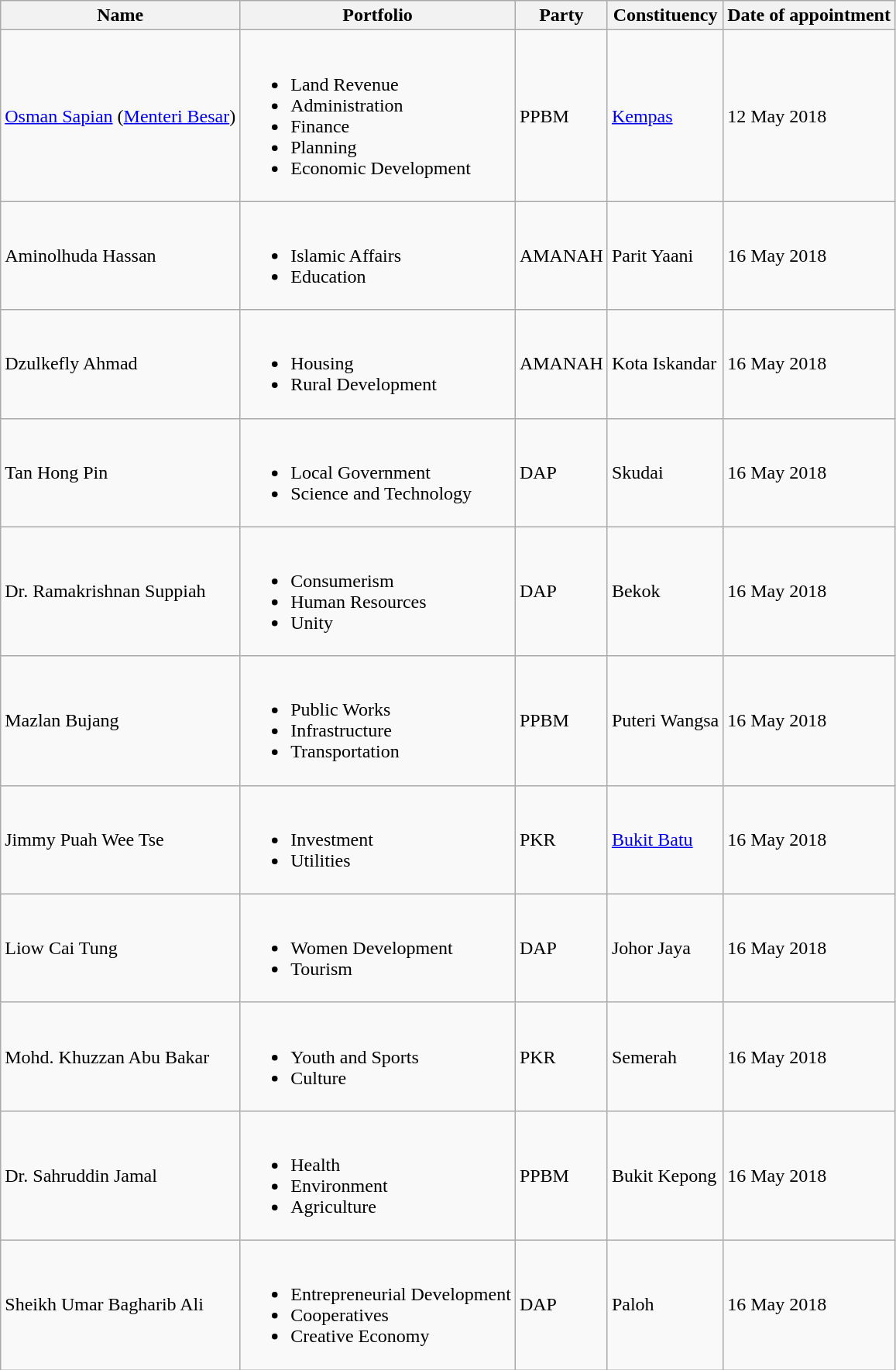<table class="wikitable">
<tr>
<th>Name</th>
<th>Portfolio</th>
<th>Party</th>
<th>Constituency</th>
<th>Date of appointment</th>
</tr>
<tr>
<td><a href='#'>Osman Sapian</a> (<a href='#'>Menteri Besar</a>)</td>
<td><br><ul><li>Land Revenue</li><li>Administration</li><li>Finance</li><li>Planning</li><li>Economic Development</li></ul></td>
<td>PPBM</td>
<td><a href='#'>Kempas</a></td>
<td>12 May 2018</td>
</tr>
<tr>
<td>Aminolhuda Hassan</td>
<td><br><ul><li>Islamic Affairs</li><li>Education</li></ul></td>
<td>AMANAH</td>
<td>Parit Yaani</td>
<td>16 May 2018</td>
</tr>
<tr>
<td>Dzulkefly Ahmad</td>
<td><br><ul><li>Housing</li><li>Rural Development</li></ul></td>
<td>AMANAH</td>
<td>Kota Iskandar</td>
<td>16 May 2018</td>
</tr>
<tr>
<td>Tan Hong Pin</td>
<td><br><ul><li>Local Government</li><li>Science and Technology</li></ul></td>
<td>DAP</td>
<td>Skudai</td>
<td>16 May 2018</td>
</tr>
<tr>
<td>Dr. Ramakrishnan Suppiah</td>
<td><br><ul><li>Consumerism</li><li>Human Resources</li><li>Unity</li></ul></td>
<td>DAP</td>
<td>Bekok</td>
<td>16 May 2018</td>
</tr>
<tr>
<td>Mazlan Bujang</td>
<td><br><ul><li>Public Works</li><li>Infrastructure</li><li>Transportation</li></ul></td>
<td>PPBM</td>
<td>Puteri Wangsa</td>
<td>16 May 2018</td>
</tr>
<tr>
<td>Jimmy Puah Wee Tse</td>
<td><br><ul><li>Investment</li><li>Utilities</li></ul></td>
<td>PKR</td>
<td><a href='#'>Bukit Batu</a></td>
<td>16 May 2018</td>
</tr>
<tr>
<td>Liow Cai Tung</td>
<td><br><ul><li>Women Development</li><li>Tourism</li></ul></td>
<td>DAP</td>
<td>Johor Jaya</td>
<td>16 May 2018</td>
</tr>
<tr>
<td>Mohd. Khuzzan Abu Bakar</td>
<td><br><ul><li>Youth and Sports</li><li>Culture</li></ul></td>
<td>PKR</td>
<td>Semerah</td>
<td>16 May 2018</td>
</tr>
<tr>
<td>Dr. Sahruddin Jamal</td>
<td><br><ul><li>Health</li><li>Environment</li><li>Agriculture</li></ul></td>
<td>PPBM</td>
<td>Bukit Kepong</td>
<td>16 May 2018</td>
</tr>
<tr>
<td>Sheikh Umar Bagharib Ali</td>
<td><br><ul><li>Entrepreneurial Development</li><li>Cooperatives</li><li>Creative Economy</li></ul></td>
<td>DAP</td>
<td>Paloh</td>
<td>16 May 2018</td>
</tr>
</table>
